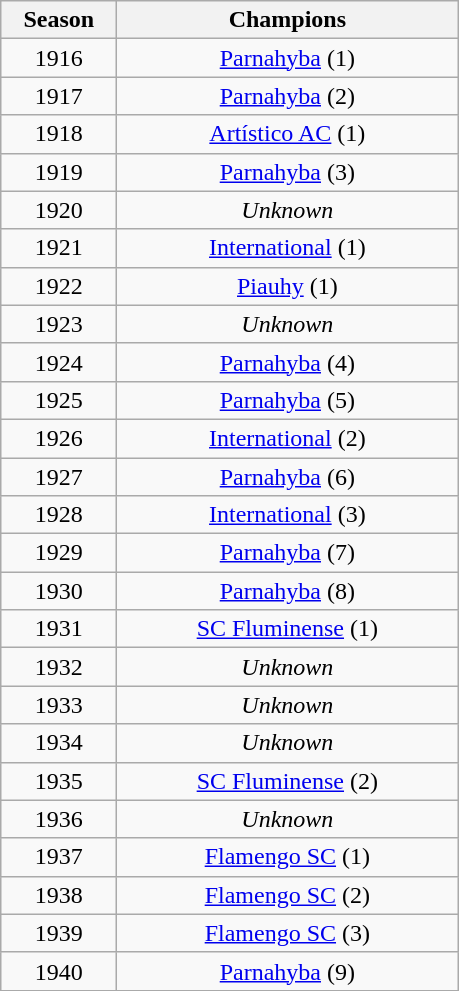<table class="wikitable" style="text-align:center; margin-left:1em;">
<tr>
<th style="width:70px">Season</th>
<th style="width:220px">Champions</th>
</tr>
<tr>
<td>1916</td>
<td><a href='#'>Parnahyba</a> (1)</td>
</tr>
<tr>
<td>1917</td>
<td><a href='#'>Parnahyba</a>  (2)</td>
</tr>
<tr>
<td>1918</td>
<td><a href='#'>Artístico AC</a> (1)</td>
</tr>
<tr>
<td>1919</td>
<td><a href='#'>Parnahyba</a> (3)</td>
</tr>
<tr>
<td>1920</td>
<td><em>Unknown</em></td>
</tr>
<tr>
<td>1921</td>
<td><a href='#'>International</a> (1)</td>
</tr>
<tr>
<td>1922</td>
<td><a href='#'>Piauhy</a> (1)</td>
</tr>
<tr>
<td>1923</td>
<td><em>Unknown</em></td>
</tr>
<tr>
<td>1924</td>
<td><a href='#'>Parnahyba</a> (4)</td>
</tr>
<tr>
<td>1925</td>
<td><a href='#'>Parnahyba</a> (5)</td>
</tr>
<tr>
<td>1926</td>
<td><a href='#'>International</a> (2)</td>
</tr>
<tr>
<td>1927</td>
<td><a href='#'>Parnahyba</a> (6)</td>
</tr>
<tr>
<td>1928</td>
<td><a href='#'>International</a> (3)</td>
</tr>
<tr>
<td>1929</td>
<td><a href='#'>Parnahyba</a> (7)</td>
</tr>
<tr>
<td>1930</td>
<td><a href='#'>Parnahyba</a> (8)</td>
</tr>
<tr>
<td>1931</td>
<td><a href='#'>SC Fluminense</a> (1)</td>
</tr>
<tr>
<td>1932</td>
<td><em>Unknown</em></td>
</tr>
<tr>
<td>1933</td>
<td><em>Unknown</em></td>
</tr>
<tr>
<td>1934</td>
<td><em>Unknown</em></td>
</tr>
<tr>
<td>1935</td>
<td><a href='#'>SC Fluminense</a> (2)</td>
</tr>
<tr>
<td>1936</td>
<td><em>Unknown</td>
</tr>
<tr>
<td>1937</td>
<td><a href='#'>Flamengo SC</a> (1)</td>
</tr>
<tr>
<td>1938</td>
<td><a href='#'>Flamengo SC</a> (2)</td>
</tr>
<tr>
<td>1939</td>
<td><a href='#'>Flamengo SC</a> (3)</td>
</tr>
<tr>
<td>1940</td>
<td><a href='#'>Parnahyba</a> (9)</td>
</tr>
</table>
